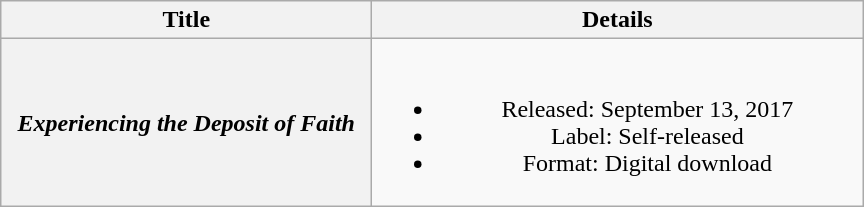<table class="wikitable plainrowheaders" style="text-align:center">
<tr>
<th scope="col" style="width:15em;">Title</th>
<th scope="col" style="width:20em;">Details</th>
</tr>
<tr>
<th scope="row"><em>Experiencing the Deposit of Faith</em></th>
<td><br><ul><li>Released: September 13, 2017</li><li>Label: Self-released</li><li>Format: Digital download</li></ul></td>
</tr>
</table>
